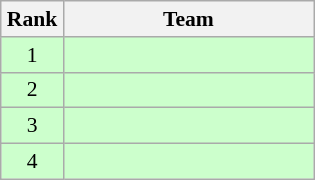<table class="wikitable" style="text-align: center; font-size:90% ">
<tr>
<th width=35>Rank</th>
<th width=160>Team</th>
</tr>
<tr bgcolor=ccffcc>
<td>1</td>
<td align=left></td>
</tr>
<tr bgcolor=ccffcc>
<td>2</td>
<td align=left></td>
</tr>
<tr bgcolor=ccffcc>
<td>3</td>
<td align=left></td>
</tr>
<tr bgcolor=ccffcc>
<td>4</td>
<td align=left></td>
</tr>
</table>
